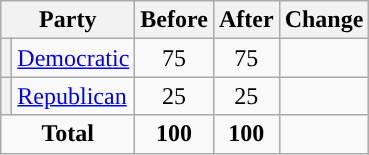<table class="wikitable" style="text-align:center;">
<tr>
<th colspan="2">Party</th>
<th>Before</th>
<th>After</th>
<th>Change</th>
</tr>
<tr>
<th style="background-color:"></th>
<td style="text-align:left;"><a href='#'>Democratic</a></td>
<td>75</td>
<td>75</td>
<td></td>
</tr>
<tr>
<th style="background-color:"></th>
<td style="text-align:left;"><a href='#'>Republican</a></td>
<td>25</td>
<td>25</td>
<td></td>
</tr>
<tr>
<td colspan="2"><strong>Total</strong></td>
<td><strong>100</strong></td>
<td><strong>100</strong></td>
<td></td>
</tr>
</table>
